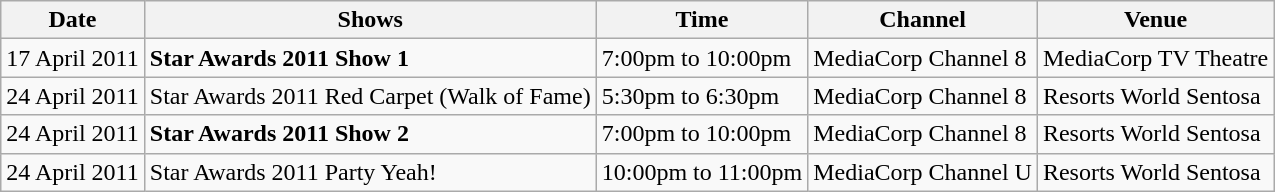<table class="wikitable">
<tr>
<th>Date</th>
<th>Shows</th>
<th>Time</th>
<th>Channel</th>
<th>Venue</th>
</tr>
<tr>
<td>17 April 2011</td>
<td><strong>Star Awards 2011 Show 1</strong></td>
<td>7:00pm to 10:00pm</td>
<td>MediaCorp Channel 8</td>
<td>MediaCorp TV Theatre</td>
</tr>
<tr>
<td>24 April 2011</td>
<td>Star Awards 2011 Red Carpet (Walk of Fame)</td>
<td>5:30pm to 6:30pm</td>
<td>MediaCorp Channel 8</td>
<td>Resorts World Sentosa</td>
</tr>
<tr>
<td>24 April 2011</td>
<td><strong>Star Awards 2011 Show 2</strong></td>
<td>7:00pm to 10:00pm</td>
<td>MediaCorp Channel 8</td>
<td>Resorts World Sentosa</td>
</tr>
<tr>
<td>24 April 2011</td>
<td>Star Awards 2011 Party Yeah!</td>
<td>10:00pm to 11:00pm</td>
<td>MediaCorp Channel U</td>
<td>Resorts World Sentosa</td>
</tr>
</table>
